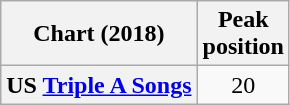<table class="wikitable plainrowheaders" style="text-align:center">
<tr>
<th scope="col">Chart (2018)</th>
<th scope="col">Peak<br>position</th>
</tr>
<tr>
<th scope="row">US <a href='#'>Triple A Songs</a></th>
<td>20</td>
</tr>
</table>
